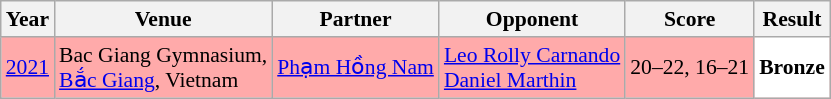<table class="sortable wikitable" style="font-size: 90%;">
<tr>
<th>Year</th>
<th>Venue</th>
<th>Partner</th>
<th>Opponent</th>
<th>Score</th>
<th>Result</th>
</tr>
<tr style="background:#FFAAAA">
<td align="center"><a href='#'>2021</a></td>
<td align="left">Bac Giang Gymnasium,<br><a href='#'>Bắc Giang</a>, Vietnam</td>
<td align="left"> <a href='#'>Phạm Hồng Nam</a></td>
<td align="left"> <a href='#'>Leo Rolly Carnando</a><br> <a href='#'>Daniel Marthin</a></td>
<td align="left">20–22, 16–21</td>
<td style="text-align:left; background:white"> <strong>Bronze</strong></td>
</tr>
</table>
